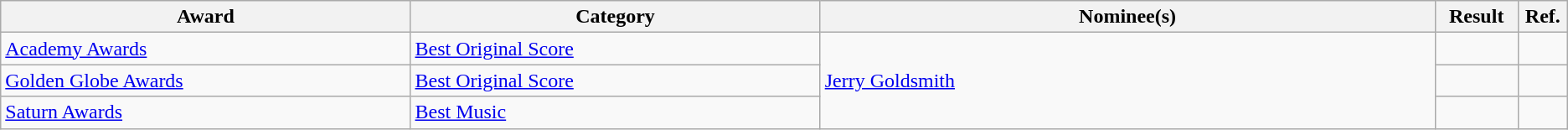<table class="wikitable">
<tr>
<th style="width: 20%;">Award</th>
<th style="width: 20%;">Category</th>
<th style="width: 30%;">Nominee(s)</th>
<th style="width: 4%;">Result</th>
<th style="width: 1%;">Ref.</th>
</tr>
<tr>
<td><a href='#'>Academy Awards</a></td>
<td><a href='#'>Best Original Score</a></td>
<td rowspan="3"><a href='#'>Jerry Goldsmith</a></td>
<td></td>
<td></td>
</tr>
<tr>
<td><a href='#'>Golden Globe Awards</a></td>
<td><a href='#'>Best Original Score</a></td>
<td></td>
<td></td>
</tr>
<tr>
<td><a href='#'>Saturn Awards</a></td>
<td><a href='#'>Best Music</a></td>
<td></td>
<td></td>
</tr>
</table>
